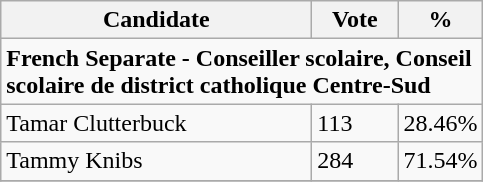<table class="wikitable">
<tr>
<th bgcolor="#DDDDFF" width="200px">Candidate</th>
<th bgcolor="#DDDDFF" width="50px">Vote</th>
<th bgcolor="#DDDDFF" width="30px">%</th>
</tr>
<tr>
<td colspan="4"><strong>French Separate - Conseiller scolaire, Conseil scolaire de district catholique Centre-Sud</strong></td>
</tr>
<tr>
<td>Tamar Clutterbuck</td>
<td>113</td>
<td>28.46%</td>
</tr>
<tr>
<td>Tammy Knibs</td>
<td>284</td>
<td>71.54%</td>
</tr>
<tr>
</tr>
</table>
